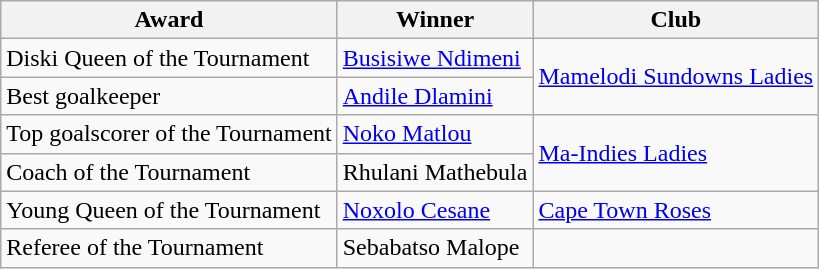<table class="wikitable">
<tr>
<th>Award</th>
<th>Winner</th>
<th>Club</th>
</tr>
<tr>
<td>Diski Queen of the Tournament</td>
<td><a href='#'>Busisiwe Ndimeni</a></td>
<td rowspan="2"><a href='#'>Mamelodi Sundowns Ladies</a></td>
</tr>
<tr>
<td>Best goalkeeper</td>
<td><a href='#'>Andile Dlamini</a></td>
</tr>
<tr>
<td>Top goalscorer of the Tournament</td>
<td><a href='#'>Noko Matlou</a></td>
<td rowspan="2"><a href='#'>Ma-Indies Ladies</a></td>
</tr>
<tr>
<td>Coach of the Tournament</td>
<td>Rhulani Mathebula</td>
</tr>
<tr>
<td>Young Queen of the Tournament</td>
<td><a href='#'>Noxolo Cesane</a></td>
<td><a href='#'>Cape Town Roses</a></td>
</tr>
<tr>
<td>Referee of the Tournament</td>
<td>Sebabatso Malope</td>
</tr>
</table>
